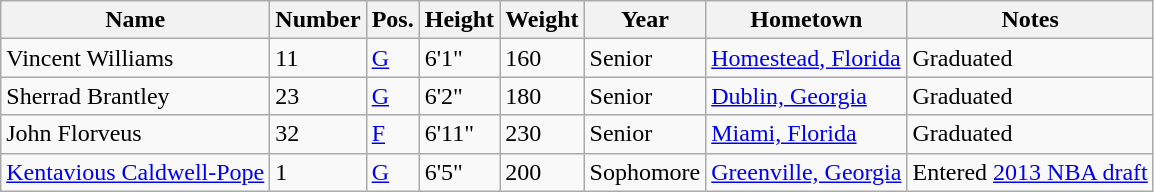<table class="wikitable sortable" border="1">
<tr>
<th>Name</th>
<th>Number</th>
<th>Pos.</th>
<th>Height</th>
<th>Weight</th>
<th>Year</th>
<th>Hometown</th>
<th class="unsortable">Notes</th>
</tr>
<tr>
<td>Vincent Williams</td>
<td>11</td>
<td><a href='#'>G</a></td>
<td>6'1"</td>
<td>160</td>
<td>Senior</td>
<td><a href='#'>Homestead, Florida</a></td>
<td>Graduated</td>
</tr>
<tr>
<td>Sherrad Brantley</td>
<td>23</td>
<td><a href='#'>G</a></td>
<td>6'2"</td>
<td>180</td>
<td>Senior</td>
<td><a href='#'>Dublin, Georgia</a></td>
<td>Graduated</td>
</tr>
<tr>
<td>John Florveus</td>
<td>32</td>
<td><a href='#'>F</a></td>
<td>6'11"</td>
<td>230</td>
<td>Senior</td>
<td><a href='#'>Miami, Florida</a></td>
<td>Graduated</td>
</tr>
<tr>
<td><a href='#'>Kentavious Caldwell-Pope</a></td>
<td>1</td>
<td><a href='#'>G</a></td>
<td>6'5"</td>
<td>200</td>
<td>Sophomore</td>
<td><a href='#'>Greenville, Georgia</a></td>
<td>Entered <a href='#'>2013 NBA draft</a></td>
</tr>
</table>
